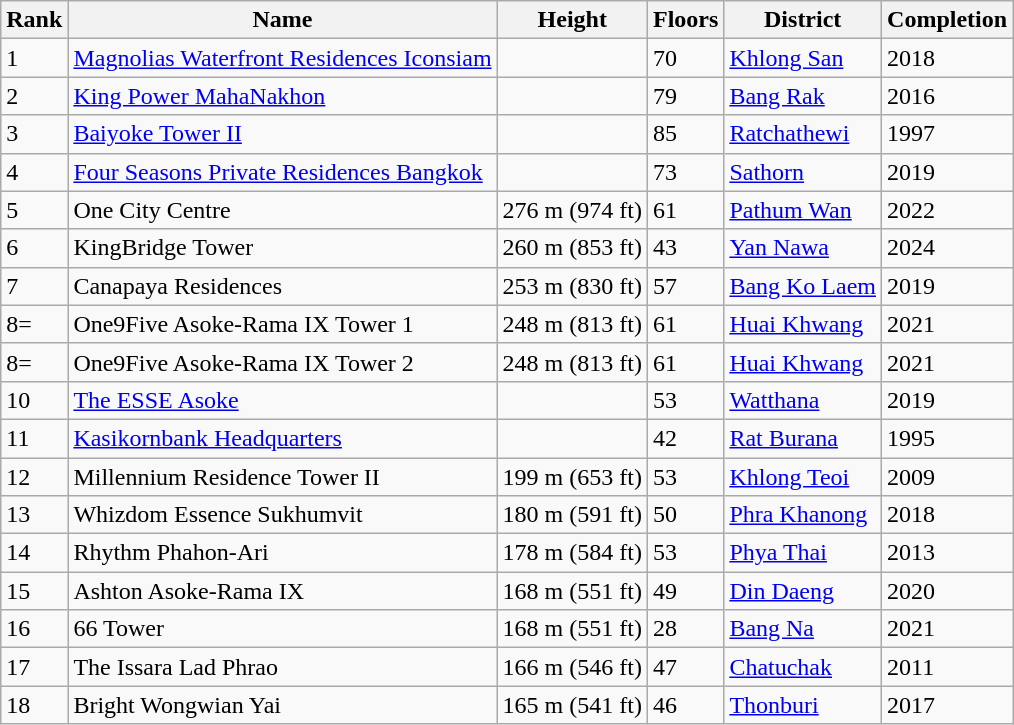<table class="wikitable sortable">
<tr>
<th>Rank</th>
<th>Name</th>
<th>Height</th>
<th>Floors</th>
<th>District</th>
<th>Completion</th>
</tr>
<tr>
<td>1</td>
<td><a href='#'>Magnolias Waterfront Residences Iconsiam</a></td>
<td></td>
<td>70</td>
<td><a href='#'>Khlong San</a></td>
<td>2018</td>
</tr>
<tr>
<td>2</td>
<td><a href='#'>King Power MahaNakhon</a></td>
<td></td>
<td>79</td>
<td><a href='#'>Bang Rak</a></td>
<td>2016</td>
</tr>
<tr>
<td>3</td>
<td><a href='#'>Baiyoke Tower II</a></td>
<td></td>
<td>85</td>
<td><a href='#'>Ratchathewi</a></td>
<td>1997</td>
</tr>
<tr>
<td>4</td>
<td><a href='#'>Four Seasons Private Residences Bangkok</a></td>
<td></td>
<td>73</td>
<td><a href='#'>Sathorn</a></td>
<td>2019</td>
</tr>
<tr>
<td>5</td>
<td>One City Centre</td>
<td>276 m (974 ft)</td>
<td>61</td>
<td><a href='#'>Pathum Wan</a></td>
<td>2022</td>
</tr>
<tr>
<td>6</td>
<td>KingBridge Tower</td>
<td>260 m (853 ft)</td>
<td>43</td>
<td><a href='#'>Yan Nawa</a></td>
<td>2024</td>
</tr>
<tr>
<td>7</td>
<td>Canapaya Residences</td>
<td>253 m (830 ft)</td>
<td>57</td>
<td><a href='#'>Bang Ko Laem</a></td>
<td>2019</td>
</tr>
<tr>
<td>8=</td>
<td>One9Five Asoke-Rama IX Tower 1</td>
<td>248 m (813 ft)</td>
<td>61</td>
<td><a href='#'>Huai Khwang</a></td>
<td>2021</td>
</tr>
<tr>
<td>8=</td>
<td>One9Five Asoke-Rama IX Tower 2</td>
<td>248 m (813 ft)</td>
<td>61</td>
<td><a href='#'>Huai Khwang</a></td>
<td>2021</td>
</tr>
<tr>
<td>10</td>
<td><a href='#'>The ESSE Asoke</a></td>
<td></td>
<td>53</td>
<td><a href='#'>Watthana</a></td>
<td>2019</td>
</tr>
<tr>
<td>11</td>
<td><a href='#'>Kasikornbank Headquarters</a></td>
<td></td>
<td>42</td>
<td><a href='#'>Rat Burana</a></td>
<td>1995</td>
</tr>
<tr>
<td>12</td>
<td>Millennium Residence Tower II</td>
<td>199 m (653 ft)</td>
<td>53</td>
<td><a href='#'>Khlong Teoi</a></td>
<td>2009</td>
</tr>
<tr>
<td>13</td>
<td>Whizdom Essence Sukhumvit</td>
<td>180 m (591 ft)</td>
<td>50</td>
<td><a href='#'>Phra Khanong</a></td>
<td>2018</td>
</tr>
<tr>
<td>14</td>
<td>Rhythm Phahon-Ari</td>
<td>178 m (584 ft)</td>
<td>53</td>
<td><a href='#'>Phya Thai</a></td>
<td>2013</td>
</tr>
<tr>
<td>15</td>
<td>Ashton Asoke-Rama IX</td>
<td>168 m (551 ft)</td>
<td>49</td>
<td><a href='#'>Din Daeng</a></td>
<td>2020</td>
</tr>
<tr>
<td>16</td>
<td>66 Tower</td>
<td>168 m (551 ft)</td>
<td>28</td>
<td><a href='#'>Bang Na</a></td>
<td>2021</td>
</tr>
<tr>
<td>17</td>
<td>The Issara Lad Phrao</td>
<td>166 m (546 ft)</td>
<td>47</td>
<td><a href='#'>Chatuchak</a></td>
<td>2011</td>
</tr>
<tr>
<td>18</td>
<td>Bright Wongwian Yai</td>
<td>165 m (541 ft)</td>
<td>46</td>
<td><a href='#'>Thonburi</a></td>
<td>2017</td>
</tr>
</table>
